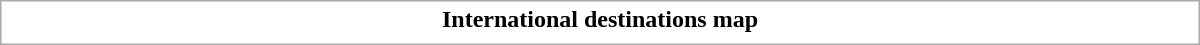<table class="collapsible uncollapsed" style="border:1px #aaa solid; width:50em; margin:0.2em auto">
<tr>
<th>International destinations map</th>
</tr>
<tr>
<td></td>
</tr>
</table>
